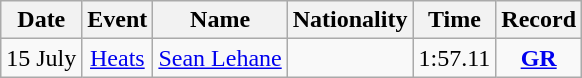<table class="wikitable" style=text-align:center>
<tr>
<th>Date</th>
<th>Event</th>
<th>Name</th>
<th>Nationality</th>
<th>Time</th>
<th>Record</th>
</tr>
<tr>
<td>15 July</td>
<td><a href='#'>Heats</a></td>
<td align=left><a href='#'>Sean Lehane</a></td>
<td align=left></td>
<td>1:57.11</td>
<td><strong><a href='#'>GR</a></strong></td>
</tr>
</table>
